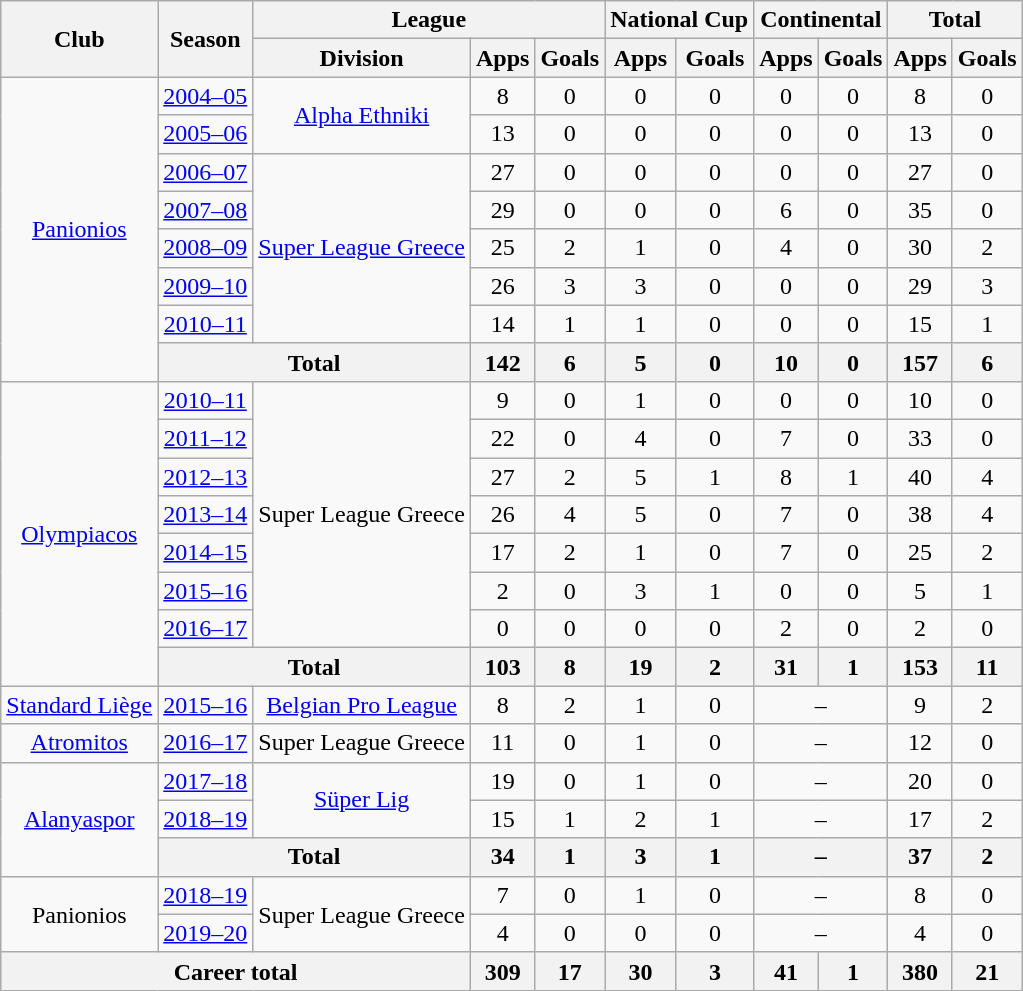<table class="wikitable" style="text-align:center">
<tr>
<th rowspan="2">Club</th>
<th rowspan="2">Season</th>
<th colspan="3">League</th>
<th colspan="2">National Cup</th>
<th colspan="2">Continental</th>
<th colspan="2">Total</th>
</tr>
<tr>
<th>Division</th>
<th>Apps</th>
<th>Goals</th>
<th>Apps</th>
<th>Goals</th>
<th>Apps</th>
<th>Goals</th>
<th>Apps</th>
<th>Goals</th>
</tr>
<tr>
<td rowspan=8 valign="center"><a href='#'>Panionios</a></td>
<td><a href='#'>2004–05</a></td>
<td rowspan="2"><a href='#'>Alpha Ethniki</a></td>
<td>8</td>
<td>0</td>
<td>0</td>
<td>0</td>
<td>0</td>
<td>0</td>
<td>8</td>
<td>0</td>
</tr>
<tr>
<td><a href='#'>2005–06</a></td>
<td>13</td>
<td>0</td>
<td>0</td>
<td>0</td>
<td>0</td>
<td>0</td>
<td>13</td>
<td>0</td>
</tr>
<tr>
<td><a href='#'>2006–07</a></td>
<td rowspan="5"><a href='#'>Super League Greece</a></td>
<td>27</td>
<td>0</td>
<td>0</td>
<td>0</td>
<td>0</td>
<td>0</td>
<td>27</td>
<td>0</td>
</tr>
<tr>
<td><a href='#'>2007–08</a></td>
<td>29</td>
<td>0</td>
<td>0</td>
<td>0</td>
<td>6</td>
<td>0</td>
<td>35</td>
<td>0</td>
</tr>
<tr>
<td><a href='#'>2008–09</a></td>
<td>25</td>
<td>2</td>
<td>1</td>
<td>0</td>
<td>4</td>
<td>0</td>
<td>30</td>
<td>2</td>
</tr>
<tr>
<td><a href='#'>2009–10</a></td>
<td>26</td>
<td>3</td>
<td>3</td>
<td>0</td>
<td>0</td>
<td>0</td>
<td>29</td>
<td>3</td>
</tr>
<tr>
<td><a href='#'>2010–11</a></td>
<td>14</td>
<td>1</td>
<td>1</td>
<td>0</td>
<td>0</td>
<td>0</td>
<td>15</td>
<td>1</td>
</tr>
<tr>
<th colspan="2">Total</th>
<th>142</th>
<th>6</th>
<th>5</th>
<th>0</th>
<th>10</th>
<th>0</th>
<th>157</th>
<th>6</th>
</tr>
<tr>
<td rowspan="8"><a href='#'>Olympiacos</a></td>
<td><a href='#'>2010–11</a></td>
<td rowspan="7">Super League Greece</td>
<td>9</td>
<td>0</td>
<td>1</td>
<td>0</td>
<td>0</td>
<td>0</td>
<td>10</td>
<td>0</td>
</tr>
<tr>
<td><a href='#'>2011–12</a></td>
<td>22</td>
<td>0</td>
<td>4</td>
<td>0</td>
<td>7</td>
<td>0</td>
<td>33</td>
<td>0</td>
</tr>
<tr>
<td><a href='#'>2012–13</a></td>
<td>27</td>
<td>2</td>
<td>5</td>
<td>1</td>
<td>8</td>
<td>1</td>
<td>40</td>
<td>4</td>
</tr>
<tr>
<td><a href='#'>2013–14</a></td>
<td>26</td>
<td>4</td>
<td>5</td>
<td>0</td>
<td>7</td>
<td>0</td>
<td>38</td>
<td>4</td>
</tr>
<tr>
<td><a href='#'>2014–15</a></td>
<td>17</td>
<td>2</td>
<td>1</td>
<td>0</td>
<td>7</td>
<td>0</td>
<td>25</td>
<td>2</td>
</tr>
<tr>
<td><a href='#'>2015–16</a></td>
<td>2</td>
<td>0</td>
<td>3</td>
<td>1</td>
<td>0</td>
<td>0</td>
<td>5</td>
<td>1</td>
</tr>
<tr>
<td><a href='#'>2016–17</a></td>
<td>0</td>
<td>0</td>
<td>0</td>
<td>0</td>
<td>2</td>
<td>0</td>
<td>2</td>
<td>0</td>
</tr>
<tr>
<th colspan="2">Total</th>
<th>103</th>
<th>8</th>
<th>19</th>
<th>2</th>
<th>31</th>
<th>1</th>
<th>153</th>
<th>11</th>
</tr>
<tr>
<td rowspan=1 valign="center"><a href='#'>Standard Liège</a></td>
<td><a href='#'>2015–16</a></td>
<td><a href='#'>Belgian Pro League</a></td>
<td>8</td>
<td>2</td>
<td>1</td>
<td>0</td>
<td colspan="2">–</td>
<td>9</td>
<td>2</td>
</tr>
<tr>
<td><a href='#'>Atromitos</a></td>
<td><a href='#'>2016–17</a></td>
<td>Super League Greece</td>
<td>11</td>
<td>0</td>
<td>1</td>
<td>0</td>
<td colspan="2">–</td>
<td>12</td>
<td>0</td>
</tr>
<tr>
<td rowspan="3"><a href='#'>Alanyaspor</a></td>
<td><a href='#'>2017–18</a></td>
<td rowspan="2"><a href='#'>Süper Lig</a></td>
<td>19</td>
<td>0</td>
<td>1</td>
<td>0</td>
<td colspan="2">–</td>
<td>20</td>
<td>0</td>
</tr>
<tr>
<td><a href='#'>2018–19</a></td>
<td>15</td>
<td>1</td>
<td>2</td>
<td>1</td>
<td colspan="2">–</td>
<td>17</td>
<td>2</td>
</tr>
<tr>
<th colspan="2">Total</th>
<th>34</th>
<th>1</th>
<th>3</th>
<th>1</th>
<th colspan="2">–</th>
<th>37</th>
<th>2</th>
</tr>
<tr>
<td rowspan="2">Panionios</td>
<td><a href='#'>2018–19</a></td>
<td rowspan="2">Super League Greece</td>
<td>7</td>
<td>0</td>
<td>1</td>
<td>0</td>
<td colspan="2">–</td>
<td>8</td>
<td>0</td>
</tr>
<tr>
<td><a href='#'>2019–20</a></td>
<td>4</td>
<td>0</td>
<td>0</td>
<td>0</td>
<td colspan="2">–</td>
<td>4</td>
<td>0</td>
</tr>
<tr>
<th colspan="3">Career total</th>
<th>309</th>
<th>17</th>
<th>30</th>
<th>3</th>
<th>41</th>
<th>1</th>
<th>380</th>
<th>21</th>
</tr>
</table>
